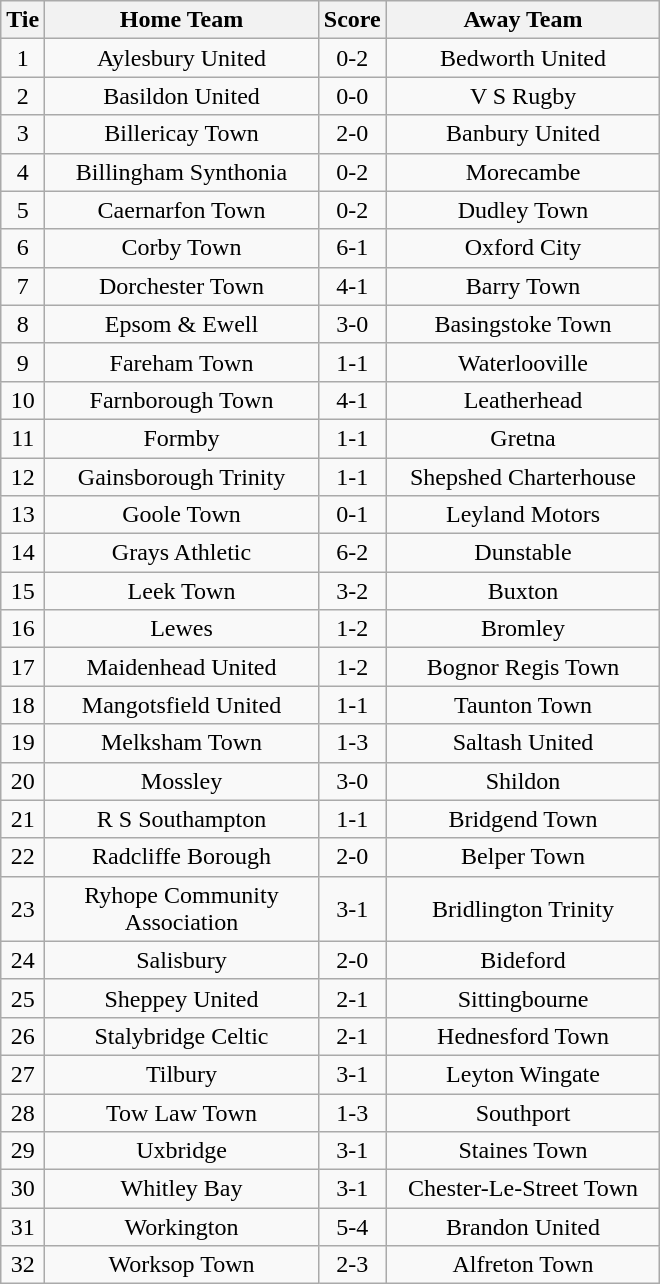<table class="wikitable" style="text-align:center;">
<tr>
<th width=20>Tie</th>
<th width=175>Home Team</th>
<th width=20>Score</th>
<th width=175>Away Team</th>
</tr>
<tr>
<td>1</td>
<td>Aylesbury United</td>
<td>0-2</td>
<td>Bedworth United</td>
</tr>
<tr>
<td>2</td>
<td>Basildon United</td>
<td>0-0</td>
<td>V S Rugby</td>
</tr>
<tr>
<td>3</td>
<td>Billericay Town</td>
<td>2-0</td>
<td>Banbury United</td>
</tr>
<tr>
<td>4</td>
<td>Billingham Synthonia</td>
<td>0-2</td>
<td>Morecambe</td>
</tr>
<tr>
<td>5</td>
<td>Caernarfon Town</td>
<td>0-2</td>
<td>Dudley Town</td>
</tr>
<tr>
<td>6</td>
<td>Corby Town</td>
<td>6-1</td>
<td>Oxford City</td>
</tr>
<tr>
<td>7</td>
<td>Dorchester Town</td>
<td>4-1</td>
<td>Barry Town</td>
</tr>
<tr>
<td>8</td>
<td>Epsom & Ewell</td>
<td>3-0</td>
<td>Basingstoke Town</td>
</tr>
<tr>
<td>9</td>
<td>Fareham Town</td>
<td>1-1</td>
<td>Waterlooville</td>
</tr>
<tr>
<td>10</td>
<td>Farnborough Town</td>
<td>4-1</td>
<td>Leatherhead</td>
</tr>
<tr>
<td>11</td>
<td>Formby</td>
<td>1-1</td>
<td>Gretna</td>
</tr>
<tr>
<td>12</td>
<td>Gainsborough Trinity</td>
<td>1-1</td>
<td>Shepshed Charterhouse</td>
</tr>
<tr>
<td>13</td>
<td>Goole Town</td>
<td>0-1</td>
<td>Leyland Motors</td>
</tr>
<tr>
<td>14</td>
<td>Grays Athletic</td>
<td>6-2</td>
<td>Dunstable</td>
</tr>
<tr>
<td>15</td>
<td>Leek Town</td>
<td>3-2</td>
<td>Buxton</td>
</tr>
<tr>
<td>16</td>
<td>Lewes</td>
<td>1-2</td>
<td>Bromley</td>
</tr>
<tr>
<td>17</td>
<td>Maidenhead United</td>
<td>1-2</td>
<td>Bognor Regis Town</td>
</tr>
<tr>
<td>18</td>
<td>Mangotsfield United</td>
<td>1-1</td>
<td>Taunton Town</td>
</tr>
<tr>
<td>19</td>
<td>Melksham Town</td>
<td>1-3</td>
<td>Saltash United</td>
</tr>
<tr>
<td>20</td>
<td>Mossley</td>
<td>3-0</td>
<td>Shildon</td>
</tr>
<tr>
<td>21</td>
<td>R S Southampton</td>
<td>1-1</td>
<td>Bridgend Town</td>
</tr>
<tr>
<td>22</td>
<td>Radcliffe Borough</td>
<td>2-0</td>
<td>Belper Town</td>
</tr>
<tr>
<td>23</td>
<td>Ryhope Community Association</td>
<td>3-1</td>
<td>Bridlington Trinity</td>
</tr>
<tr>
<td>24</td>
<td>Salisbury</td>
<td>2-0</td>
<td>Bideford</td>
</tr>
<tr>
<td>25</td>
<td>Sheppey United</td>
<td>2-1</td>
<td>Sittingbourne</td>
</tr>
<tr>
<td>26</td>
<td>Stalybridge Celtic</td>
<td>2-1</td>
<td>Hednesford Town</td>
</tr>
<tr>
<td>27</td>
<td>Tilbury</td>
<td>3-1</td>
<td>Leyton Wingate</td>
</tr>
<tr>
<td>28</td>
<td>Tow Law Town</td>
<td>1-3</td>
<td>Southport</td>
</tr>
<tr>
<td>29</td>
<td>Uxbridge</td>
<td>3-1</td>
<td>Staines Town</td>
</tr>
<tr>
<td>30</td>
<td>Whitley Bay</td>
<td>3-1</td>
<td>Chester-Le-Street Town</td>
</tr>
<tr>
<td>31</td>
<td>Workington</td>
<td>5-4</td>
<td>Brandon United</td>
</tr>
<tr>
<td>32</td>
<td>Worksop Town</td>
<td>2-3</td>
<td>Alfreton Town</td>
</tr>
</table>
